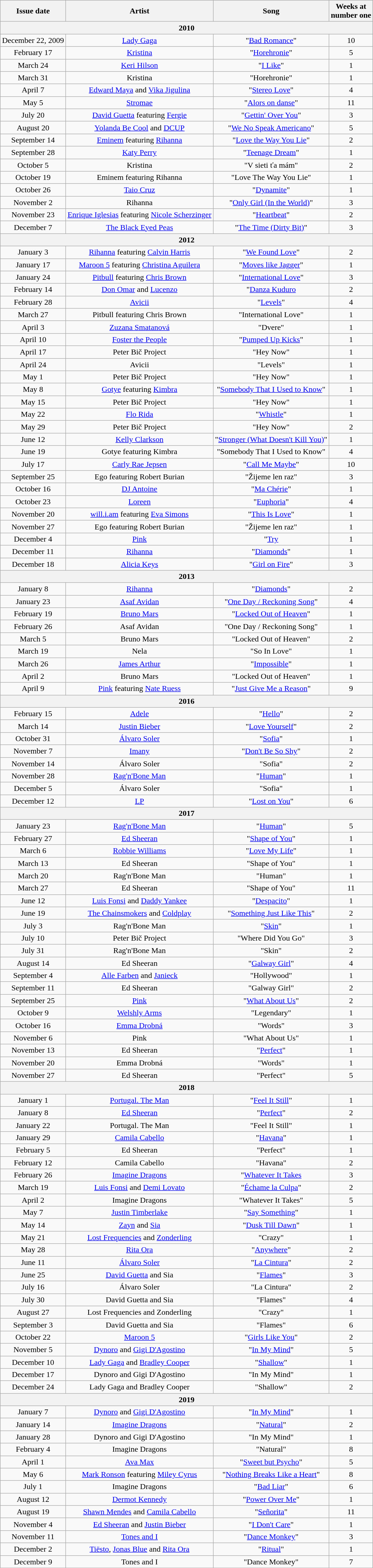<table class="wikitable" style="text-align:center;">
<tr>
<th scope="col">Issue date</th>
<th scope="col">Artist</th>
<th scope="col">Song</th>
<th scope="col">Weeks at<br>number one</th>
</tr>
<tr>
<th colspan=4>2010</th>
</tr>
<tr>
<td>December 22, 2009</td>
<td><a href='#'>Lady Gaga</a></td>
<td>"<a href='#'>Bad Romance</a>"</td>
<td>10</td>
</tr>
<tr>
<td>February 17</td>
<td><a href='#'>Kristina</a></td>
<td>"<a href='#'>Horehronie</a>"</td>
<td>5</td>
</tr>
<tr>
<td>March 24</td>
<td><a href='#'>Keri Hilson</a></td>
<td>"<a href='#'>I Like</a>"</td>
<td>1</td>
</tr>
<tr>
<td>March 31</td>
<td>Kristina</td>
<td>"Horehronie"</td>
<td>1</td>
</tr>
<tr>
<td>April 7</td>
<td><a href='#'>Edward Maya</a> and <a href='#'>Vika Jigulina</a></td>
<td>"<a href='#'>Stereo Love</a>"</td>
<td>4</td>
</tr>
<tr>
<td>May 5</td>
<td><a href='#'>Stromae</a></td>
<td>"<a href='#'>Alors on danse</a>"</td>
<td>11</td>
</tr>
<tr>
<td>July 20</td>
<td><a href='#'>David Guetta</a> featuring <a href='#'>Fergie</a></td>
<td>"<a href='#'>Gettin' Over You</a>"</td>
<td>3</td>
</tr>
<tr>
<td>August 20</td>
<td><a href='#'>Yolanda Be Cool</a> and <a href='#'>DCUP</a></td>
<td>"<a href='#'>We No Speak Americano</a>"</td>
<td>5</td>
</tr>
<tr>
<td>September 14</td>
<td><a href='#'>Eminem</a> featuring <a href='#'>Rihanna</a></td>
<td>"<a href='#'>Love the Way You Lie</a>"</td>
<td>2</td>
</tr>
<tr>
<td>September 28</td>
<td><a href='#'>Katy Perry</a></td>
<td>"<a href='#'>Teenage Dream</a>"</td>
<td>1</td>
</tr>
<tr>
<td>October 5</td>
<td>Kristina</td>
<td>"V sieti ťa mám"</td>
<td>2</td>
</tr>
<tr>
<td>October 19</td>
<td>Eminem featuring Rihanna</td>
<td>"Love The Way You Lie"</td>
<td>1</td>
</tr>
<tr>
<td>October 26</td>
<td><a href='#'>Taio Cruz</a></td>
<td>"<a href='#'>Dynamite</a>"</td>
<td>1</td>
</tr>
<tr>
<td>November 2</td>
<td>Rihanna</td>
<td>"<a href='#'>Only Girl (In the World)</a>"</td>
<td>3</td>
</tr>
<tr>
<td>November 23</td>
<td><a href='#'>Enrique Iglesias</a> featuring <a href='#'>Nicole Scherzinger</a></td>
<td>"<a href='#'>Heartbeat</a>"</td>
<td>2</td>
</tr>
<tr>
<td>December 7</td>
<td><a href='#'>The Black Eyed Peas</a></td>
<td>"<a href='#'>The Time (Dirty Bit)</a>"</td>
<td>3</td>
</tr>
<tr>
<th colspan=4>2012</th>
</tr>
<tr>
<td>January 3</td>
<td><a href='#'>Rihanna</a> featuring <a href='#'>Calvin Harris</a></td>
<td>"<a href='#'>We Found Love</a>"</td>
<td>2</td>
</tr>
<tr>
<td>January 17</td>
<td><a href='#'>Maroon 5</a> featuring <a href='#'>Christina Aguilera</a></td>
<td>"<a href='#'>Moves like Jagger</a>"</td>
<td>1</td>
</tr>
<tr>
<td>January 24</td>
<td><a href='#'>Pitbull</a> featuring <a href='#'>Chris Brown</a></td>
<td>"<a href='#'>International Love</a>"</td>
<td>3</td>
</tr>
<tr>
<td>February 14</td>
<td><a href='#'>Don Omar</a> and <a href='#'>Lucenzo</a></td>
<td>"<a href='#'>Danza Kuduro</a></td>
<td>2</td>
</tr>
<tr>
<td>February 28</td>
<td><a href='#'>Avicii</a></td>
<td>"<a href='#'>Levels</a>"</td>
<td>4</td>
</tr>
<tr>
<td>March 27</td>
<td>Pitbull featuring Chris Brown</td>
<td>"International Love"</td>
<td>1</td>
</tr>
<tr>
<td>April 3</td>
<td><a href='#'>Zuzana Smatanová</a></td>
<td>"Dvere"</td>
<td>1</td>
</tr>
<tr>
<td>April 10</td>
<td><a href='#'>Foster the People</a></td>
<td>"<a href='#'>Pumped Up Kicks</a>"</td>
<td>1</td>
</tr>
<tr>
<td>April 17</td>
<td>Peter Bič Project</td>
<td>"Hey Now"</td>
<td>1</td>
</tr>
<tr>
<td>April 24</td>
<td>Avicii</td>
<td>"Levels"</td>
<td>1</td>
</tr>
<tr>
<td>May 1</td>
<td>Peter Bič Project</td>
<td>"Hey Now"</td>
<td>1</td>
</tr>
<tr>
<td>May 8</td>
<td><a href='#'>Gotye</a> featuring <a href='#'>Kimbra</a></td>
<td>"<a href='#'>Somebody That I Used to Know</a>"</td>
<td>1</td>
</tr>
<tr>
<td>May 15</td>
<td>Peter Bič Project</td>
<td>"Hey Now"</td>
<td>1</td>
</tr>
<tr>
<td>May 22</td>
<td><a href='#'>Flo Rida</a></td>
<td>"<a href='#'>Whistle</a>"</td>
<td>1</td>
</tr>
<tr>
<td>May 29</td>
<td>Peter Bič Project</td>
<td>"Hey Now"</td>
<td>2</td>
</tr>
<tr>
<td>June 12</td>
<td><a href='#'>Kelly Clarkson</a></td>
<td>"<a href='#'>Stronger (What Doesn't Kill You)</a>"</td>
<td>1</td>
</tr>
<tr>
<td>June 19</td>
<td>Gotye featuring Kimbra</td>
<td>"Somebody That I Used to Know"</td>
<td>4</td>
</tr>
<tr>
<td>July 17</td>
<td><a href='#'>Carly Rae Jepsen</a></td>
<td>"<a href='#'>Call Me Maybe</a>"</td>
<td>10</td>
</tr>
<tr>
<td>September 25</td>
<td>Ego featuring Robert Burian</td>
<td>"Žijeme len raz"</td>
<td>3</td>
</tr>
<tr>
<td>October 16</td>
<td><a href='#'>DJ Antoine</a></td>
<td>"<a href='#'>Ma Chérie</a>"</td>
<td>1</td>
</tr>
<tr>
<td>October 23</td>
<td><a href='#'>Loreen</a></td>
<td>"<a href='#'>Euphoria</a>"</td>
<td>4</td>
</tr>
<tr>
<td>November 20</td>
<td><a href='#'>will.i.am</a> featuring <a href='#'>Eva Simons</a></td>
<td>"<a href='#'>This Is Love</a>"</td>
<td>1</td>
</tr>
<tr>
<td>November 27</td>
<td>Ego featuring Robert Burian</td>
<td>"Žijeme len raz"</td>
<td>1</td>
</tr>
<tr>
<td>December 4</td>
<td><a href='#'>Pink</a></td>
<td>"<a href='#'>Try</a></td>
<td>1</td>
</tr>
<tr>
<td>December 11</td>
<td><a href='#'>Rihanna</a></td>
<td>"<a href='#'>Diamonds</a>"</td>
<td>1</td>
</tr>
<tr>
<td>December 18</td>
<td><a href='#'>Alicia Keys</a></td>
<td>"<a href='#'>Girl on Fire</a>"</td>
<td>3</td>
</tr>
<tr>
<th colspan=4>2013</th>
</tr>
<tr>
<td>January 8</td>
<td><a href='#'>Rihanna</a></td>
<td>"<a href='#'>Diamonds</a>"</td>
<td>2</td>
</tr>
<tr>
<td>January 23</td>
<td><a href='#'>Asaf Avidan</a></td>
<td>"<a href='#'>One Day / Reckoning Song</a>"</td>
<td>4</td>
</tr>
<tr>
<td>February 19</td>
<td><a href='#'>Bruno Mars</a></td>
<td>"<a href='#'>Locked Out of Heaven</a>"</td>
<td>1</td>
</tr>
<tr>
<td>February 26</td>
<td>Asaf Avidan</td>
<td>"One Day / Reckoning Song"</td>
<td>1</td>
</tr>
<tr>
<td>March 5</td>
<td>Bruno Mars</td>
<td>"Locked Out of Heaven"</td>
<td>2</td>
</tr>
<tr>
<td>March 19</td>
<td>Nela</td>
<td>"So In Love"</td>
<td>1</td>
</tr>
<tr>
<td>March 26</td>
<td><a href='#'>James Arthur</a></td>
<td>"<a href='#'>Impossible</a>"</td>
<td>1</td>
</tr>
<tr>
<td>April 2</td>
<td>Bruno Mars</td>
<td>"Locked Out of Heaven"</td>
<td>1</td>
</tr>
<tr>
<td>April 9</td>
<td><a href='#'>Pink</a> featuring <a href='#'>Nate Ruess</a></td>
<td>"<a href='#'>Just Give Me a Reason</a>"</td>
<td>9</td>
</tr>
<tr>
<th colspan=4>2016</th>
</tr>
<tr>
<td>February 15</td>
<td><a href='#'>Adele</a></td>
<td>"<a href='#'>Hello</a>"</td>
<td>2</td>
</tr>
<tr>
<td>March 14</td>
<td><a href='#'>Justin Bieber</a></td>
<td>"<a href='#'>Love Yourself</a>"</td>
<td>2</td>
</tr>
<tr>
<td>October 31</td>
<td><a href='#'>Álvaro Soler</a></td>
<td>"<a href='#'>Sofia</a>"</td>
<td>1</td>
</tr>
<tr>
<td>November 7</td>
<td><a href='#'>Imany</a></td>
<td>"<a href='#'>Don't Be So Shy</a>"</td>
<td>2</td>
</tr>
<tr>
<td>November 14</td>
<td>Álvaro Soler</td>
<td>"Sofia"</td>
<td>2</td>
</tr>
<tr>
<td>November 28</td>
<td><a href='#'>Rag'n'Bone Man</a></td>
<td>"<a href='#'>Human</a>"</td>
<td>1</td>
</tr>
<tr>
<td>December 5</td>
<td>Álvaro Soler</td>
<td>"Sofia"</td>
<td>1</td>
</tr>
<tr>
<td>December 12</td>
<td><a href='#'>LP</a></td>
<td>"<a href='#'>Lost on You</a>"</td>
<td>6</td>
</tr>
<tr>
<th colspan=4>2017</th>
</tr>
<tr>
<td>January 23</td>
<td><a href='#'>Rag'n'Bone Man</a></td>
<td>"<a href='#'>Human</a>"</td>
<td>5</td>
</tr>
<tr>
<td>February 27</td>
<td><a href='#'>Ed Sheeran</a></td>
<td>"<a href='#'>Shape of You</a>"</td>
<td>1</td>
</tr>
<tr>
<td>March 6</td>
<td><a href='#'>Robbie Williams</a></td>
<td>"<a href='#'>Love My Life</a>"</td>
<td>1</td>
</tr>
<tr>
<td>March 13</td>
<td>Ed Sheeran</td>
<td>"Shape of You"</td>
<td>1</td>
</tr>
<tr>
<td>March 20</td>
<td>Rag'n'Bone Man</td>
<td>"Human"</td>
<td>1</td>
</tr>
<tr>
<td>March 27</td>
<td>Ed Sheeran</td>
<td>"Shape of You"</td>
<td>11</td>
</tr>
<tr>
<td>June 12</td>
<td><a href='#'>Luis Fonsi</a> and <a href='#'>Daddy Yankee</a></td>
<td>"<a href='#'>Despacito</a>"</td>
<td>1</td>
</tr>
<tr>
<td>June 19</td>
<td><a href='#'>The Chainsmokers</a> and <a href='#'>Coldplay</a></td>
<td>"<a href='#'>Something Just Like This</a>"</td>
<td>2</td>
</tr>
<tr>
<td>July 3</td>
<td>Rag'n'Bone Man</td>
<td>"<a href='#'>Skin</a>"</td>
<td>1</td>
</tr>
<tr>
<td>July 10</td>
<td>Peter Bič Project</td>
<td>"Where Did You Go"</td>
<td>3</td>
</tr>
<tr>
<td>July 31</td>
<td>Rag'n'Bone Man</td>
<td>"Skin"</td>
<td>2</td>
</tr>
<tr>
<td>August 14</td>
<td>Ed Sheeran</td>
<td>"<a href='#'>Galway Girl</a>"</td>
<td>4</td>
</tr>
<tr>
<td>September 4</td>
<td><a href='#'>Alle Farben</a> and <a href='#'>Janieck</a></td>
<td>"Hollywood"</td>
<td>1</td>
</tr>
<tr>
<td>September 11</td>
<td>Ed Sheeran</td>
<td>"Galway Girl"</td>
<td>2</td>
</tr>
<tr>
<td>September 25</td>
<td><a href='#'>Pink</a></td>
<td>"<a href='#'>What About Us</a>"</td>
<td>2</td>
</tr>
<tr>
<td>October 9</td>
<td><a href='#'>Welshly Arms</a></td>
<td>"Legendary"</td>
<td>1</td>
</tr>
<tr>
<td>October 16</td>
<td><a href='#'>Emma Drobná</a></td>
<td>"Words"</td>
<td>3</td>
</tr>
<tr>
<td>November 6</td>
<td>Pink</td>
<td>"What About Us"</td>
<td>1</td>
</tr>
<tr>
<td>November 13</td>
<td>Ed Sheeran</td>
<td>"<a href='#'>Perfect</a>"</td>
<td>1</td>
</tr>
<tr>
<td>November 20</td>
<td>Emma Drobná</td>
<td>"Words"</td>
<td>1</td>
</tr>
<tr>
<td>November 27</td>
<td>Ed Sheeran</td>
<td>"Perfect"</td>
<td>5</td>
</tr>
<tr>
<th colspan=4>2018</th>
</tr>
<tr>
<td>January 1</td>
<td><a href='#'>Portugal. The Man</a></td>
<td>"<a href='#'>Feel It Still</a>"</td>
<td>1</td>
</tr>
<tr>
<td>January 8</td>
<td><a href='#'>Ed Sheeran</a></td>
<td>"<a href='#'>Perfect</a>"</td>
<td>2</td>
</tr>
<tr>
<td>January 22</td>
<td>Portugal. The Man</td>
<td>"Feel It Still"</td>
<td>1</td>
</tr>
<tr>
<td>January 29</td>
<td><a href='#'>Camila Cabello</a></td>
<td>"<a href='#'>Havana</a>"</td>
<td>1</td>
</tr>
<tr>
<td>February 5</td>
<td>Ed Sheeran</td>
<td>"Perfect"</td>
<td>1</td>
</tr>
<tr>
<td>February 12</td>
<td>Camila Cabello</td>
<td>"Havana"</td>
<td>2</td>
</tr>
<tr>
<td>February 26</td>
<td><a href='#'>Imagine Dragons</a></td>
<td>"<a href='#'>Whatever It Takes</a></td>
<td>3</td>
</tr>
<tr>
<td>March 19</td>
<td><a href='#'>Luis Fonsi</a> and <a href='#'>Demi Lovato</a></td>
<td>"<a href='#'>Échame la Culpa</a>"</td>
<td>2</td>
</tr>
<tr>
<td>April 2</td>
<td>Imagine Dragons</td>
<td>"Whatever It Takes"</td>
<td>5</td>
</tr>
<tr>
<td>May 7</td>
<td><a href='#'>Justin Timberlake</a></td>
<td>"<a href='#'>Say Something</a>"</td>
<td>1</td>
</tr>
<tr>
<td>May 14</td>
<td><a href='#'>Zayn</a> and <a href='#'>Sia</a></td>
<td>"<a href='#'>Dusk Till Dawn</a>"</td>
<td>1</td>
</tr>
<tr>
<td>May 21</td>
<td><a href='#'>Lost Frequencies</a> and <a href='#'>Zonderling</a></td>
<td>"Crazy"</td>
<td>1</td>
</tr>
<tr>
<td>May 28</td>
<td><a href='#'>Rita Ora</a></td>
<td>"<a href='#'>Anywhere</a>"</td>
<td>2</td>
</tr>
<tr>
<td>June 11</td>
<td><a href='#'>Álvaro Soler</a></td>
<td>"<a href='#'>La Cintura</a>"</td>
<td>2</td>
</tr>
<tr>
<td>June 25</td>
<td><a href='#'>David Guetta</a> and Sia</td>
<td>"<a href='#'>Flames</a>"</td>
<td>3</td>
</tr>
<tr>
<td>July 16</td>
<td>Álvaro Soler</td>
<td>"La Cintura"</td>
<td>2</td>
</tr>
<tr>
<td>July 30</td>
<td>David Guetta and Sia</td>
<td>"Flames"</td>
<td>4</td>
</tr>
<tr>
<td>August 27</td>
<td>Lost Frequencies and Zonderling</td>
<td>"Crazy"</td>
<td>1</td>
</tr>
<tr>
<td>September 3</td>
<td>David Guetta and Sia</td>
<td>"Flames"</td>
<td>6</td>
</tr>
<tr>
<td>October 22</td>
<td><a href='#'>Maroon 5</a></td>
<td>"<a href='#'>Girls Like You</a>"</td>
<td>2</td>
</tr>
<tr>
<td>November 5</td>
<td><a href='#'>Dynoro</a> and <a href='#'>Gigi D'Agostino</a></td>
<td>"<a href='#'>In My Mind</a>"</td>
<td>5</td>
</tr>
<tr>
<td>December 10</td>
<td><a href='#'>Lady Gaga</a> and <a href='#'>Bradley Cooper</a></td>
<td>"<a href='#'>Shallow</a>"</td>
<td>1</td>
</tr>
<tr>
<td>December 17</td>
<td>Dynoro and Gigi D'Agostino</td>
<td>"In My Mind"</td>
<td>1</td>
</tr>
<tr>
<td>December 24</td>
<td>Lady Gaga and Bradley Cooper</td>
<td>"Shallow"</td>
<td>2</td>
</tr>
<tr>
<th colspan=4>2019</th>
</tr>
<tr>
<td>January 7</td>
<td><a href='#'>Dynoro</a> and <a href='#'>Gigi D'Agostino</a></td>
<td>"<a href='#'>In My Mind</a>"</td>
<td>1</td>
</tr>
<tr>
<td>January 14</td>
<td><a href='#'>Imagine Dragons</a></td>
<td>"<a href='#'>Natural</a>"</td>
<td>2</td>
</tr>
<tr>
<td>January 28</td>
<td>Dynoro and Gigi D'Agostino</td>
<td>"In My Mind"</td>
<td>1</td>
</tr>
<tr>
<td>February 4</td>
<td>Imagine Dragons</td>
<td>"Natural"</td>
<td>8</td>
</tr>
<tr>
<td>April 1</td>
<td><a href='#'>Ava Max</a></td>
<td>"<a href='#'>Sweet but Psycho</a>"</td>
<td>5</td>
</tr>
<tr>
<td>May 6</td>
<td><a href='#'>Mark Ronson</a> featuring <a href='#'>Miley Cyrus</a></td>
<td>"<a href='#'>Nothing Breaks Like a Heart</a>"</td>
<td>8</td>
</tr>
<tr>
<td>July 1</td>
<td>Imagine Dragons</td>
<td>"<a href='#'>Bad Liar</a>"</td>
<td>6</td>
</tr>
<tr>
<td>August 12</td>
<td><a href='#'>Dermot Kennedy</a></td>
<td>"<a href='#'>Power Over Me</a>"</td>
<td>1</td>
</tr>
<tr>
<td>August 19</td>
<td><a href='#'>Shawn Mendes</a> and <a href='#'>Camila Cabello</a></td>
<td>"<a href='#'>Señorita</a>"</td>
<td>11</td>
</tr>
<tr>
<td>November 4</td>
<td><a href='#'>Ed Sheeran</a> and <a href='#'>Justin Bieber</a></td>
<td>"<a href='#'>I Don't Care</a>"</td>
<td>1</td>
</tr>
<tr>
<td>November 11</td>
<td><a href='#'>Tones and I</a></td>
<td>"<a href='#'>Dance Monkey</a>"</td>
<td>3</td>
</tr>
<tr>
<td>December 2</td>
<td><a href='#'>Tiësto</a>, <a href='#'>Jonas Blue</a> and <a href='#'>Rita Ora</a></td>
<td>"<a href='#'>Ritual</a>"</td>
<td>1</td>
</tr>
<tr>
<td>December 9</td>
<td>Tones and I</td>
<td>"Dance Monkey"</td>
<td>7</td>
</tr>
</table>
